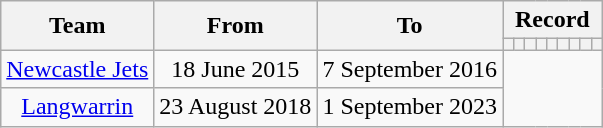<table class="wikitable" style="text-align: center">
<tr>
<th rowspan="2">Team</th>
<th rowspan="2">From</th>
<th rowspan="2">To</th>
<th colspan="9">Record</th>
</tr>
<tr>
<th></th>
<th></th>
<th></th>
<th></th>
<th></th>
<th></th>
<th></th>
<th></th>
<th></th>
</tr>
<tr>
<td><a href='#'>Newcastle Jets</a></td>
<td>18 June 2015</td>
<td>7 September 2016<br></td>
</tr>
<tr>
<td><a href='#'>Langwarrin</a></td>
<td>23 August 2018</td>
<td>1 September 2023<br></td>
</tr>
</table>
